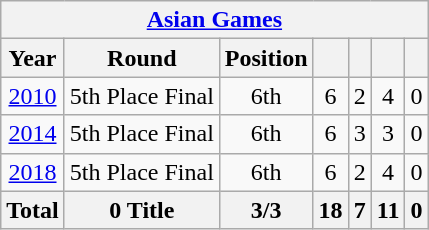<table class="wikitable" style="text-align: center;">
<tr>
<th colspan=10><a href='#'>Asian Games</a></th>
</tr>
<tr>
<th>Year</th>
<th>Round</th>
<th>Position</th>
<th></th>
<th></th>
<th></th>
<th></th>
</tr>
<tr>
<td> <a href='#'>2010</a></td>
<td>5th Place Final</td>
<td>6th</td>
<td>6</td>
<td>2</td>
<td>4</td>
<td>0</td>
</tr>
<tr>
<td> <a href='#'>2014</a></td>
<td>5th Place Final</td>
<td>6th</td>
<td>6</td>
<td>3</td>
<td>3</td>
<td>0</td>
</tr>
<tr>
<td> <a href='#'>2018</a></td>
<td>5th Place Final</td>
<td>6th</td>
<td>6</td>
<td>2</td>
<td>4</td>
<td>0</td>
</tr>
<tr>
<th>Total</th>
<th>0 Title</th>
<th>3/3</th>
<th>18</th>
<th>7</th>
<th>11</th>
<th>0</th>
</tr>
</table>
